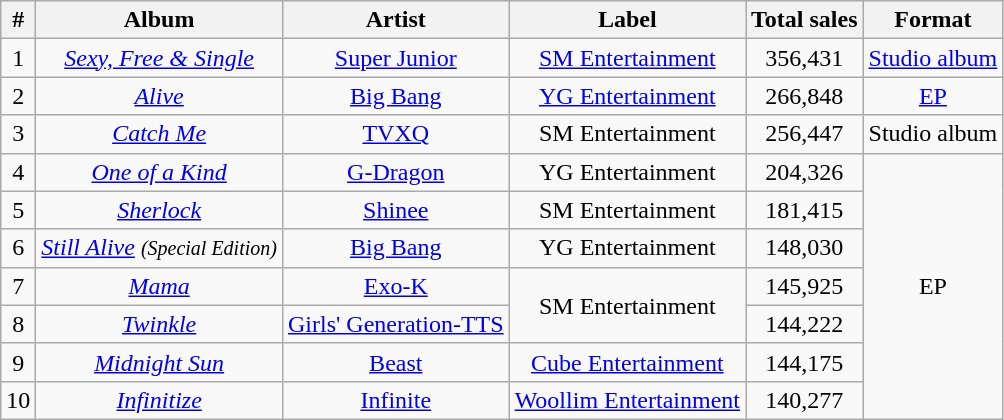<table class="wikitable" style="text-align: center">
<tr>
<th>#</th>
<th>Album</th>
<th>Artist</th>
<th>Label</th>
<th>Total sales</th>
<th>Format</th>
</tr>
<tr>
<td>1</td>
<td><em><a href='#'>Sexy, Free & Single</a></em></td>
<td><a href='#'>Super Junior</a></td>
<td><a href='#'>SM Entertainment</a></td>
<td>356,431</td>
<td><a href='#'>Studio album</a></td>
</tr>
<tr>
<td>2</td>
<td><em><a href='#'>Alive</a></em></td>
<td><a href='#'>Big Bang</a></td>
<td><a href='#'>YG Entertainment</a></td>
<td>266,848</td>
<td><a href='#'>EP</a></td>
</tr>
<tr>
<td>3</td>
<td><em><a href='#'>Catch Me</a></em></td>
<td><a href='#'>TVXQ</a></td>
<td>SM Entertainment</td>
<td>256,447</td>
<td>Studio album</td>
</tr>
<tr>
<td>4</td>
<td><em><a href='#'>One of a Kind</a></em></td>
<td><a href='#'>G-Dragon</a></td>
<td>YG Entertainment</td>
<td>204,326</td>
<td rowspan="7">EP</td>
</tr>
<tr>
<td>5</td>
<td><em><a href='#'>Sherlock</a></em></td>
<td><a href='#'>Shinee</a></td>
<td>SM Entertainment</td>
<td>181,415</td>
</tr>
<tr>
<td>6</td>
<td><em><a href='#'>Still Alive</a> <small>(Special Edition)</small></em></td>
<td><a href='#'>Big Bang</a></td>
<td>YG Entertainment</td>
<td>148,030</td>
</tr>
<tr>
<td>7</td>
<td><em><a href='#'>Mama</a></em></td>
<td><a href='#'>Exo-K</a></td>
<td rowspan="2">SM Entertainment</td>
<td>145,925</td>
</tr>
<tr>
<td>8</td>
<td><em><a href='#'>Twinkle</a></em></td>
<td><a href='#'>Girls' Generation-TTS</a></td>
<td>144,222</td>
</tr>
<tr>
<td>9</td>
<td><em><a href='#'>Midnight Sun</a></em></td>
<td><a href='#'>Beast</a></td>
<td><a href='#'>Cube Entertainment</a></td>
<td>144,175</td>
</tr>
<tr>
<td>10</td>
<td><em><a href='#'>Infinitize</a></em></td>
<td><a href='#'>Infinite</a></td>
<td><a href='#'>Woollim Entertainment</a></td>
<td>140,277</td>
</tr>
</table>
